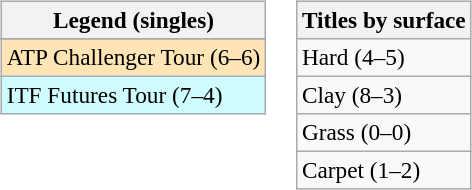<table>
<tr valign=top>
<td><br><table class=wikitable style=font-size:97%>
<tr>
<th>Legend (singles)</th>
</tr>
<tr bgcolor=e5d1cb>
</tr>
<tr bgcolor=moccasin>
<td>ATP Challenger Tour (6–6)</td>
</tr>
<tr bgcolor=cffcff>
<td>ITF Futures Tour (7–4)</td>
</tr>
</table>
</td>
<td><br><table class=wikitable style=font-size:97%>
<tr>
<th>Titles by surface</th>
</tr>
<tr>
<td>Hard (4–5)</td>
</tr>
<tr>
<td>Clay (8–3)</td>
</tr>
<tr>
<td>Grass (0–0)</td>
</tr>
<tr>
<td>Carpet (1–2)</td>
</tr>
</table>
</td>
</tr>
</table>
